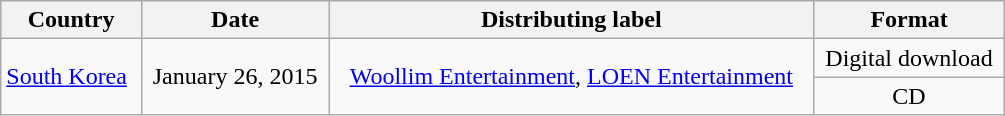<table class="wikitable" style="width:670px;">
<tr>
<th>Country</th>
<th>Date</th>
<th>Distributing label</th>
<th>Format</th>
</tr>
<tr>
<td rowspan="2"><a href='#'>South Korea</a></td>
<td rowspan="2" style="text-align:center;">January 26, 2015</td>
<td rowspan="2" style="text-align:center;"><a href='#'>Woollim Entertainment</a>, <a href='#'>LOEN Entertainment</a></td>
<td style="text-align:center;">Digital download</td>
</tr>
<tr>
<td style="text-align:center;">CD</td>
</tr>
</table>
